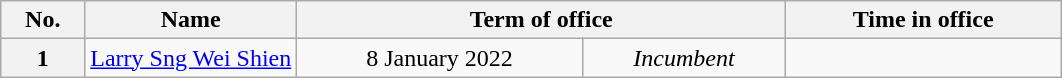<table class="wikitable" style="text-align:center">
<tr>
<th>No.</th>
<th width=20%>Name</th>
<th colspan="2">Term of office</th>
<th>Time in office</th>
</tr>
<tr>
<th>1</th>
<td><a href='#'>Larry Sng Wei Shien</a></td>
<td>8 January 2022</td>
<td><em>Incumbent</em></td>
<td></td>
</tr>
</table>
